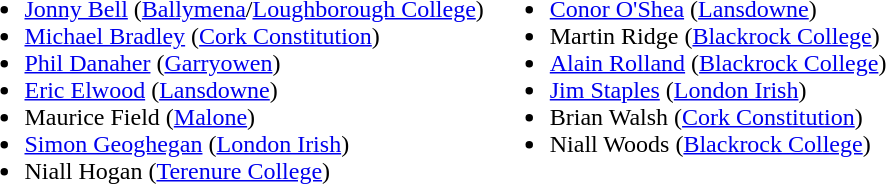<table>
<tr style="vertical-align:top">
<td><br><ul><li><a href='#'>Jonny Bell</a> (<a href='#'>Ballymena</a>/<a href='#'>Loughborough College</a>)</li><li><a href='#'>Michael Bradley</a> (<a href='#'>Cork Constitution</a>)</li><li><a href='#'>Phil Danaher</a> (<a href='#'>Garryowen</a>)</li><li><a href='#'>Eric Elwood</a> (<a href='#'>Lansdowne</a>)</li><li>Maurice Field (<a href='#'>Malone</a>)</li><li><a href='#'>Simon Geoghegan</a> (<a href='#'>London Irish</a>)</li><li>Niall Hogan (<a href='#'>Terenure College</a>)</li></ul></td>
<td><br><ul><li><a href='#'>Conor O'Shea</a> (<a href='#'>Lansdowne</a>)</li><li>Martin Ridge (<a href='#'>Blackrock College</a>)</li><li><a href='#'>Alain Rolland</a> (<a href='#'>Blackrock College</a>)</li><li><a href='#'>Jim Staples</a> (<a href='#'>London Irish</a>)</li><li>Brian Walsh (<a href='#'>Cork Constitution</a>)</li><li>Niall Woods (<a href='#'>Blackrock College</a>)</li></ul></td>
</tr>
</table>
